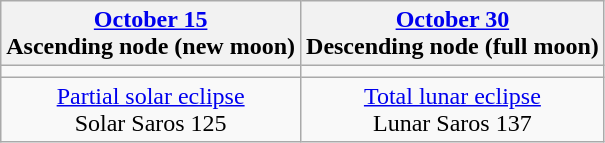<table class="wikitable">
<tr>
<th><a href='#'>October 15</a><br>Ascending node (new moon)<br></th>
<th><a href='#'>October 30</a><br>Descending node (full moon)<br></th>
</tr>
<tr>
<td></td>
<td></td>
</tr>
<tr align=center>
<td><a href='#'>Partial solar eclipse</a><br>Solar Saros 125</td>
<td><a href='#'>Total lunar eclipse</a><br>Lunar Saros 137</td>
</tr>
</table>
